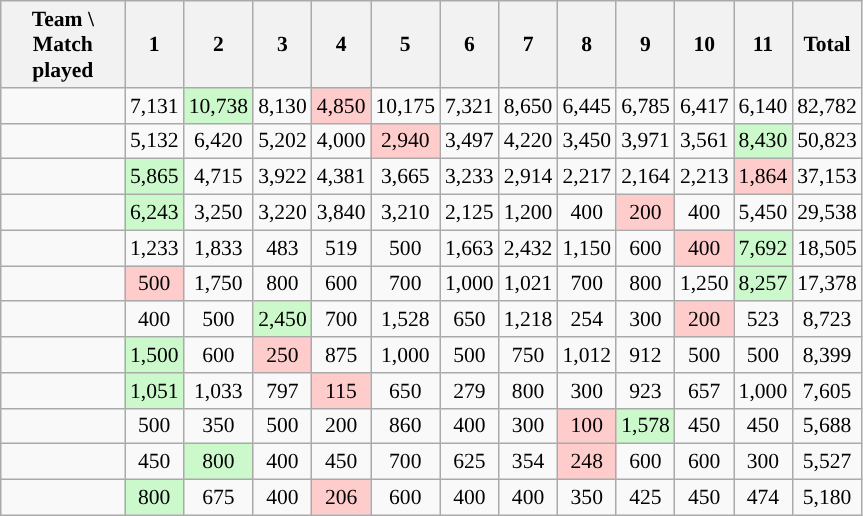<table class="wikitable sortable" style="font-size: 90%; text-align:center;">
<tr>
<th style="width:76px;">Team \ Match played</th>
<th align=center>1</th>
<th align=center>2</th>
<th align=center>3</th>
<th align=center>4</th>
<th align=center>5</th>
<th align=center>6</th>
<th align=center>7</th>
<th align=center>8</th>
<th align=center>9</th>
<th align=center>10</th>
<th align=center>11</th>
<th>Total</th>
</tr>
<tr align=center>
<td align=left></td>
<td>7,131</td>
<td style="background:#CCF9CC">10,738</td>
<td>8,130</td>
<td style="background:#FFCCCC">4,850</td>
<td>10,175</td>
<td>7,321</td>
<td>8,650</td>
<td>6,445</td>
<td>6,785</td>
<td>6,417</td>
<td>6,140</td>
<td>82,782</td>
</tr>
<tr align=center>
<td align=left></td>
<td>5,132</td>
<td>6,420</td>
<td>5,202</td>
<td>4,000</td>
<td style="background:#FFCCCC">2,940</td>
<td>3,497</td>
<td>4,220</td>
<td>3,450</td>
<td>3,971</td>
<td>3,561</td>
<td style="background:#CCF9CC">8,430</td>
<td>50,823</td>
</tr>
<tr align=center>
<td align=left></td>
<td style="background:#CCF9CC">5,865</td>
<td>4,715</td>
<td>3,922</td>
<td>4,381</td>
<td>3,665</td>
<td>3,233</td>
<td>2,914</td>
<td>2,217</td>
<td>2,164</td>
<td>2,213</td>
<td style="background:#FFCCCC">1,864</td>
<td>37,153</td>
</tr>
<tr align=center>
<td align=left></td>
<td style="background:#CCF9CC">6,243</td>
<td>3,250</td>
<td>3,220</td>
<td>3,840</td>
<td>3,210</td>
<td>2,125</td>
<td>1,200</td>
<td>400</td>
<td style="background:#FFCCCC">200</td>
<td>400</td>
<td>5,450</td>
<td>29,538</td>
</tr>
<tr align=center>
<td align=left></td>
<td>1,233</td>
<td>1,833</td>
<td>483</td>
<td>519</td>
<td>500</td>
<td>1,663</td>
<td>2,432</td>
<td>1,150</td>
<td>600</td>
<td style="background:#FFCCCC">400</td>
<td style="background:#CCF9CC">7,692</td>
<td>18,505</td>
</tr>
<tr align=center>
<td align=left></td>
<td style="background:#FFCCCC">500</td>
<td>1,750</td>
<td>800</td>
<td>600</td>
<td>700</td>
<td>1,000</td>
<td>1,021</td>
<td>700</td>
<td>800</td>
<td>1,250</td>
<td style="background:#CCF9CC">8,257</td>
<td>17,378</td>
</tr>
<tr align=center>
<td align=left></td>
<td>400</td>
<td>500</td>
<td style="background:#CCF9CC">2,450</td>
<td>700</td>
<td>1,528</td>
<td>650</td>
<td>1,218</td>
<td>254</td>
<td>300</td>
<td style="background:#FFCCCC">200</td>
<td>523</td>
<td>8,723</td>
</tr>
<tr align=center>
<td align=left></td>
<td style="background:#CCF9CC">1,500</td>
<td>600</td>
<td style="background:#FFCCCC">250</td>
<td>875</td>
<td>1,000</td>
<td>500</td>
<td>750</td>
<td>1,012</td>
<td>912</td>
<td>500</td>
<td>500</td>
<td>8,399</td>
</tr>
<tr align=center>
<td align=left></td>
<td style="background:#CCF9CC">1,051</td>
<td>1,033</td>
<td>797</td>
<td style="background:#FFCCCC">115</td>
<td>650</td>
<td>279</td>
<td>800</td>
<td>300</td>
<td>923</td>
<td>657</td>
<td>1,000</td>
<td>7,605</td>
</tr>
<tr align=center>
<td align=left></td>
<td>500</td>
<td>350</td>
<td>500</td>
<td>200</td>
<td>860</td>
<td>400</td>
<td>300</td>
<td style="background:#FFCCCC">100</td>
<td style="background:#CCF9CC">1,578</td>
<td>450</td>
<td>450</td>
<td>5,688</td>
</tr>
<tr align=center>
<td align=left></td>
<td>450</td>
<td style="background:#CCF9CC">800</td>
<td>400</td>
<td>450</td>
<td>700</td>
<td>625</td>
<td>354</td>
<td style="background:#FFCCCC">248</td>
<td>600</td>
<td>600</td>
<td>300</td>
<td>5,527</td>
</tr>
<tr align=center>
<td align=left></td>
<td style="background:#CCF9CC">800</td>
<td>675</td>
<td>400</td>
<td style="background:#FFCCCC">206</td>
<td>600</td>
<td>400</td>
<td>400</td>
<td>350</td>
<td>425</td>
<td>450</td>
<td>474</td>
<td>5,180</td>
</tr>
</table>
